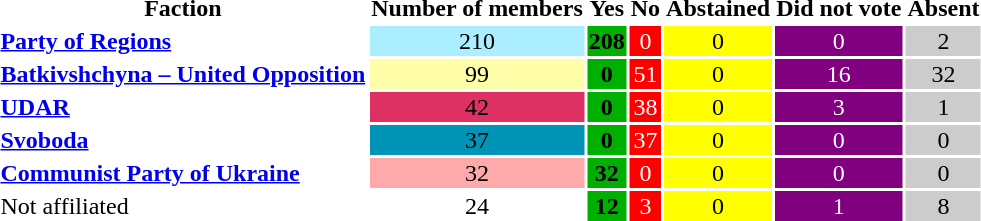<table align="center" class="standard">
<tr>
<th>Faction</th>
<th>Number of members</th>
<th><strong>Yes</strong></th>
<th>No</th>
<th>Abstained</th>
<th>Did not vote</th>
<th>Absent</th>
</tr>
<tr ---->
<td><strong><a href='#'>Party of Regions</a></strong></td>
<td align=center bgcolor=#AAEEFF>210</td>
<td align=center bgcolor=#00B000><strong>208</strong></td>
<td align=center bgcolor=red style="color:white;">0</td>
<td align=center bgcolor=yellow>0</td>
<td align=center bgcolor=purple style="color:white;">0</td>
<td align=center bgcolor=#cccccc>2</td>
</tr>
<tr ---->
<td><strong><a href='#'>Batkivshchyna – United Opposition</a></strong></td>
<td align=center bgcolor=#FFFFAA>99</td>
<td align=center bgcolor=#00B000><strong>0</strong></td>
<td align=center bgcolor=red style="color:white;">51</td>
<td align=center bgcolor=yellow>0</td>
<td align=center bgcolor=purple style="color:white;">16</td>
<td align=center bgcolor=#cccccc>32</td>
</tr>
<tr ---->
<td><strong><a href='#'>UDAR</a></strong></td>
<td align=center bgcolor=#DE3163>42</td>
<td align=center bgcolor=#00B000><strong>0</strong></td>
<td align=center bgcolor=red style="color:white;">38</td>
<td align=center bgcolor=yellow>0</td>
<td align=center bgcolor=purple style="color:white;">3</td>
<td align=center bgcolor=#cccccc>1</td>
</tr>
<tr ---->
<td><strong><a href='#'>Svoboda</a></strong></td>
<td align=center bgcolor=#0095B6>37</td>
<td align=center bgcolor=#00B000><strong>0</strong></td>
<td align=center bgcolor=red style="color:white;">37</td>
<td align=center bgcolor=yellow>0</td>
<td align=center bgcolor=purple style="color:white;">0</td>
<td align=center bgcolor=#cccccc>0</td>
</tr>
<tr ---->
<td><strong><a href='#'>Communist Party of Ukraine</a></strong></td>
<td align=center bgcolor=#FFAAAA>32</td>
<td align=center bgcolor=#00B000><strong>32</strong></td>
<td align=center bgcolor=red style="color:white;">0</td>
<td align=center bgcolor=yellow>0</td>
<td align=center bgcolor=purple style="color:white;">0</td>
<td align=center bgcolor=#cccccc>0</td>
</tr>
<tr ---->
<td>Not affiliated</td>
<td align=center>24</td>
<td align=center bgcolor=#00B000><strong>12</strong></td>
<td align=center bgcolor=red style="color:white;">3</td>
<td align=center bgcolor=yellow>0</td>
<td align=center bgcolor=purple style="color:white;">1</td>
<td align=center bgcolor=#cccccc>8</td>
</tr>
</table>
